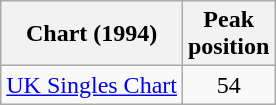<table class="wikitable">
<tr>
<th align="left">Chart (1994)</th>
<th align="left">Peak<br>position</th>
</tr>
<tr>
<td align="left"><a href='#'>UK Singles Chart</a></td>
<td align="center">54</td>
</tr>
</table>
